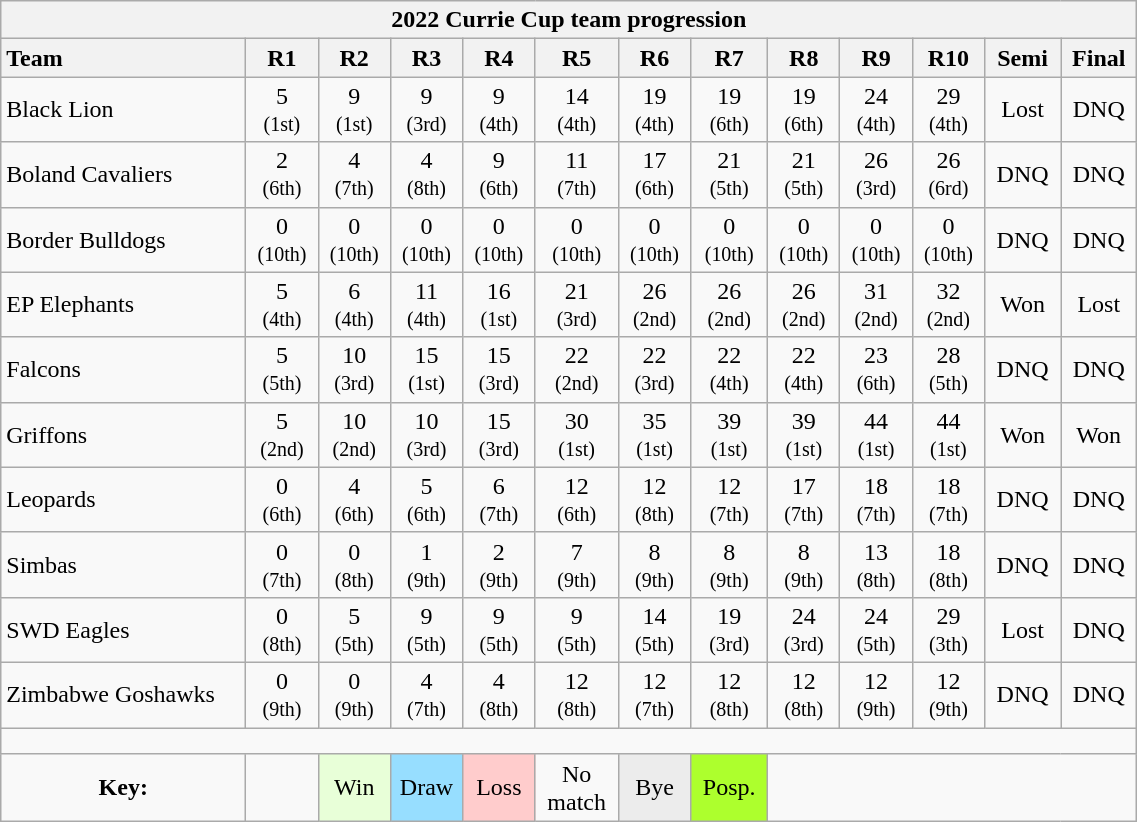<table class="wikitable" style="text-align:center; min-width:60%;">
<tr>
<th colspan="100%" cellpadding="0" cellspacing="0">2022 Currie Cup team progression</th>
</tr>
<tr>
<th style="text-align:left; width:8em;">Team</th>
<th style="width:2em;">R1</th>
<th style="width:2em;">R2</th>
<th style="width:2em;">R3</th>
<th style="width:2em;">R4</th>
<th style="width:2em;">R5</th>
<th style="width:2em;">R6</th>
<th style="width:2em;">R7</th>
<th style="width:2em;">R8</th>
<th style="width:2em;">R9</th>
<th style="width:2em;">R10</th>
<th style="padding:1px;width:2em;">Semi</th>
<th style="padding:1px;width:2em;">Final</th>
</tr>
<tr>
<td style="text-align:left;">Black Lion</td>
<td>5 <br> <small>(1st)</small></td>
<td>9 <br> <small>(1st)</small></td>
<td>9 <br> <small>(3rd)</small></td>
<td>9 <br> <small>(4th)</small></td>
<td>14 <br> <small>(4th)</small></td>
<td>19 <br> <small>(4th)</small></td>
<td>19 <br> <small>(6th)</small></td>
<td>19 <br> <small>(6th)</small></td>
<td>24 <br> <small>(4th)</small></td>
<td>29 <br> <small>(4th)</small></td>
<td>Lost</td>
<td>DNQ</td>
</tr>
<tr>
<td style="text-align:left;">Boland Cavaliers</td>
<td>2 <br> <small>(6th)</small></td>
<td>4 <br> <small>(7th)</small></td>
<td>4 <br> <small>(8th)</small></td>
<td>9 <br> <small>(6th)</small></td>
<td>11 <br> <small>(7th)</small></td>
<td>17 <br> <small>(6th)</small></td>
<td>21 <br> <small>(5th)</small></td>
<td>21 <br> <small>(5th)</small></td>
<td>26 <br> <small>(3rd)</small></td>
<td>26 <br> <small>(6rd)</small></td>
<td>DNQ</td>
<td>DNQ</td>
</tr>
<tr>
<td style="text-align:left;">Border Bulldogs</td>
<td>0 <br> <small>(10th)</small></td>
<td>0 <br> <small>(10th)</small></td>
<td>0 <br> <small>(10th)</small></td>
<td>0 <br> <small>(10th)</small></td>
<td>0 <br> <small>(10th)</small></td>
<td>0 <br> <small>(10th)</small></td>
<td>0 <br> <small>(10th)</small></td>
<td>0 <br> <small>(10th)</small></td>
<td>0 <br> <small>(10th)</small></td>
<td>0 <br> <small>(10th)</small></td>
<td>DNQ</td>
<td>DNQ</td>
</tr>
<tr>
<td style="text-align:left;">EP Elephants</td>
<td>5 <br> <small>(4th)</small></td>
<td>6 <br> <small>(4th)</small></td>
<td>11 <br> <small>(4th)</small></td>
<td>16 <br> <small>(1st)</small></td>
<td>21 <br> <small>(3rd)</small></td>
<td>26 <br> <small>(2nd)</small></td>
<td>26 <br> <small>(2nd)</small></td>
<td>26 <br> <small>(2nd)</small></td>
<td>31 <br> <small>(2nd)</small></td>
<td>32 <br> <small>(2nd)</small></td>
<td>Won</td>
<td>Lost</td>
</tr>
<tr>
<td style="text-align:left;">Falcons</td>
<td>5 <br> <small>(5th)</small></td>
<td>10 <br> <small>(3rd)</small></td>
<td>15 <br> <small>(1st)</small></td>
<td>15 <br> <small>(3rd)</small></td>
<td>22 <br> <small>(2nd)</small></td>
<td>22 <br> <small>(3rd)</small></td>
<td>22 <br> <small>(4th)</small></td>
<td>22 <br> <small>(4th)</small></td>
<td>23 <br> <small>(6th)</small></td>
<td>28 <br> <small>(5th)</small></td>
<td>DNQ</td>
<td>DNQ</td>
</tr>
<tr>
<td style="text-align:left;">Griffons</td>
<td>5 <br> <small>(2nd)</small></td>
<td>10 <br> <small>(2nd)</small></td>
<td>10 <br> <small>(3rd)</small></td>
<td>15 <br> <small>(3rd)</small></td>
<td>30 <br> <small>(1st)</small></td>
<td>35 <br> <small>(1st)</small></td>
<td>39 <br> <small>(1st)</small></td>
<td>39 <br> <small>(1st)</small></td>
<td>44 <br> <small>(1st)</small></td>
<td>44 <br> <small>(1st)</small></td>
<td>Won</td>
<td>Won</td>
</tr>
<tr>
<td style="text-align:left;">Leopards</td>
<td>0 <br> <small>(6th)</small></td>
<td>4 <br> <small>(6th)</small></td>
<td>5 <br> <small>(6th)</small></td>
<td>6 <br> <small>(7th)</small></td>
<td>12 <br> <small>(6th)</small></td>
<td>12 <br> <small>(8th)</small></td>
<td>12 <br> <small>(7th)</small></td>
<td>17 <br> <small>(7th)</small></td>
<td>18 <br> <small>(7th)</small></td>
<td>18 <br> <small>(7th)</small></td>
<td>DNQ</td>
<td>DNQ</td>
</tr>
<tr>
<td style="text-align:left;">Simbas</td>
<td>0 <br> <small>(7th)</small></td>
<td>0 <br> <small>(8th)</small></td>
<td>1 <br> <small>(9th)</small></td>
<td>2 <br> <small>(9th)</small></td>
<td>7 <br> <small>(9th)</small></td>
<td>8 <br> <small>(9th)</small></td>
<td>8 <br> <small>(9th)</small></td>
<td>8 <br> <small>(9th)</small></td>
<td>13 <br> <small>(8th)</small></td>
<td>18 <br> <small>(8th)</small></td>
<td>DNQ</td>
<td>DNQ</td>
</tr>
<tr>
<td style="text-align:left;">SWD Eagles</td>
<td>0 <br> <small>(8th)</small></td>
<td>5 <br> <small>(5th)</small></td>
<td>9 <br> <small>(5th)</small></td>
<td>9 <br> <small>(5th)</small></td>
<td>9 <br> <small>(5th)</small></td>
<td>14 <br> <small>(5th)</small></td>
<td>19 <br> <small>(3rd)</small></td>
<td>24 <br> <small>(3rd)</small></td>
<td>24 <br> <small>(5th)</small></td>
<td>29 <small>(3th)</small></td>
<td>Lost</td>
<td>DNQ</td>
</tr>
<tr>
<td style="text-align:left;">Zimbabwe Goshawks</td>
<td>0 <br> <small>(9th)</small></td>
<td>0 <br> <small>(9th)</small></td>
<td>4 <br> <small>(7th)</small></td>
<td>4 <br> <small>(8th)</small></td>
<td>12 <br> <small>(8th)</small></td>
<td>12 <br> <small>(7th)</small></td>
<td>12 <br> <small>(8th)</small></td>
<td>12 <br> <small>(8th)</small></td>
<td>12 <br> <small>(9th)</small></td>
<td>12 <br> <small>(9th)</small></td>
<td>DNQ</td>
<td>DNQ</td>
</tr>
<tr>
<td colspan="100%" style="text-align:center; height: 10px;"></td>
</tr>
<tr>
<td><strong>Key:</strong></td>
<td></td>
<td style="background:#E8FFD8;">Win</td>
<td style="background:#97DEFF;padding:0;">Draw</td>
<td style="background:#FFCCCC;padding:0;">Loss</td>
<td style="line-height:1.2;padding:3px;">No match</td>
<td style="background:#ECECEC;">Bye</td>
<td style="background:#ADFF2D;">Posp.</td>
</tr>
</table>
